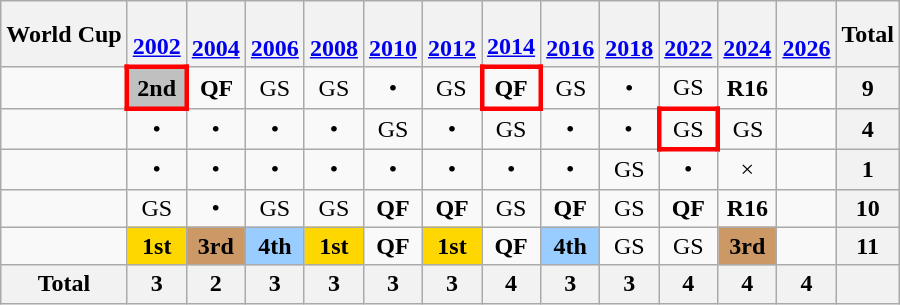<table class="wikitable" style="text-align:center">
<tr>
<th>World Cup</th>
<th><br><a href='#'>2002</a></th>
<th><br><a href='#'>2004</a></th>
<th><br><a href='#'>2006</a></th>
<th><br><a href='#'>2008</a></th>
<th><br><a href='#'>2010</a></th>
<th><br><a href='#'>2012</a></th>
<th><br><a href='#'>2014</a></th>
<th><br><a href='#'>2016</a></th>
<th><br><a href='#'>2018</a></th>
<th><br><a href='#'>2022</a></th>
<th><br><a href='#'>2024</a></th>
<th><br><a href='#'>2026</a></th>
<th>Total</th>
</tr>
<tr>
<td align=left></td>
<td style="border: 3px solid red" bgcolor=silver><strong>2nd</strong></td>
<td><strong>QF</strong></td>
<td>GS</td>
<td>GS</td>
<td>•</td>
<td>GS</td>
<td style="border: 3px solid red"><strong>QF</strong></td>
<td>GS</td>
<td>•</td>
<td>GS</td>
<td><strong>R16</strong></td>
<td></td>
<th>9</th>
</tr>
<tr>
<td align=left></td>
<td>•</td>
<td>•</td>
<td>•</td>
<td>•</td>
<td>GS</td>
<td>•</td>
<td>GS</td>
<td>•</td>
<td>•</td>
<td style="border: 3px solid red">GS</td>
<td>GS</td>
<td></td>
<th>4</th>
</tr>
<tr>
<td align=left></td>
<td>•</td>
<td>•</td>
<td>•</td>
<td>•</td>
<td>•</td>
<td>•</td>
<td>•</td>
<td>•</td>
<td>GS</td>
<td>•</td>
<td>×</td>
<td></td>
<th>1</th>
</tr>
<tr>
<td align=left></td>
<td>GS</td>
<td>•</td>
<td>GS</td>
<td>GS</td>
<td><strong>QF</strong></td>
<td><strong>QF</strong></td>
<td>GS</td>
<td><strong>QF</strong></td>
<td>GS</td>
<td><strong>QF</strong></td>
<td><strong>R16</strong></td>
<td></td>
<th>10</th>
</tr>
<tr>
<td align=left></td>
<td bgcolor=gold><strong>1st</strong></td>
<td bgcolor=#cc9966><strong>3rd</strong></td>
<td bgcolor=#9acdff><strong>4th</strong></td>
<td bgcolor=gold><strong>1st</strong></td>
<td><strong>QF</strong></td>
<td bgcolor=gold><strong>1st</strong></td>
<td><strong>QF</strong></td>
<td bgcolor=#9acdff><strong>4th</strong></td>
<td>GS</td>
<td>GS</td>
<td bgcolor=#cc9966><strong>3rd</strong></td>
<td></td>
<th>11</th>
</tr>
<tr>
<th>Total</th>
<th>3</th>
<th>2</th>
<th>3</th>
<th>3</th>
<th>3</th>
<th>3</th>
<th>4</th>
<th>3</th>
<th>3</th>
<th>4</th>
<th>4</th>
<th>4</th>
<th></th>
</tr>
</table>
